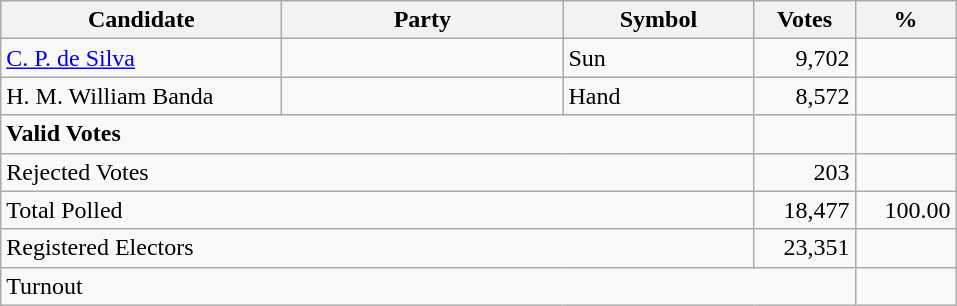<table class="wikitable" border="1" style="text-align:right;">
<tr>
<th align=left width="180">Candidate</th>
<th align=left width="180">Party</th>
<th align=left width="120">Symbol</th>
<th align=left width="60">Votes</th>
<th align=left width="60">%</th>
</tr>
<tr>
<td align=left><a href='#'>C. P. de Silva</a></td>
<td align=left></td>
<td align=left>Sun</td>
<td>9,702</td>
<td></td>
</tr>
<tr>
<td align=left>H. M. William Banda</td>
<td align=left></td>
<td align=left>Hand</td>
<td>8,572</td>
<td></td>
</tr>
<tr>
<td align=left colspan=3><strong>Valid Votes</strong></td>
<td><strong> </strong></td>
<td><strong> </strong></td>
</tr>
<tr>
<td align=left colspan=3>Rejected Votes</td>
<td>203</td>
<td></td>
</tr>
<tr>
<td align=left colspan=3>Total Polled</td>
<td>18,477</td>
<td>100.00</td>
</tr>
<tr>
<td align=left colspan=3>Registered Electors</td>
<td>23,351</td>
<td></td>
</tr>
<tr>
<td align=left colspan=4>Turnout</td>
<td></td>
</tr>
</table>
